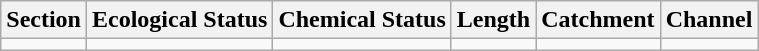<table class="wikitable">
<tr>
<th>Section</th>
<th>Ecological Status</th>
<th>Chemical Status</th>
<th>Length</th>
<th>Catchment</th>
<th>Channel</th>
</tr>
<tr>
<td></td>
<td></td>
<td></td>
<td></td>
<td></td>
<td></td>
</tr>
</table>
